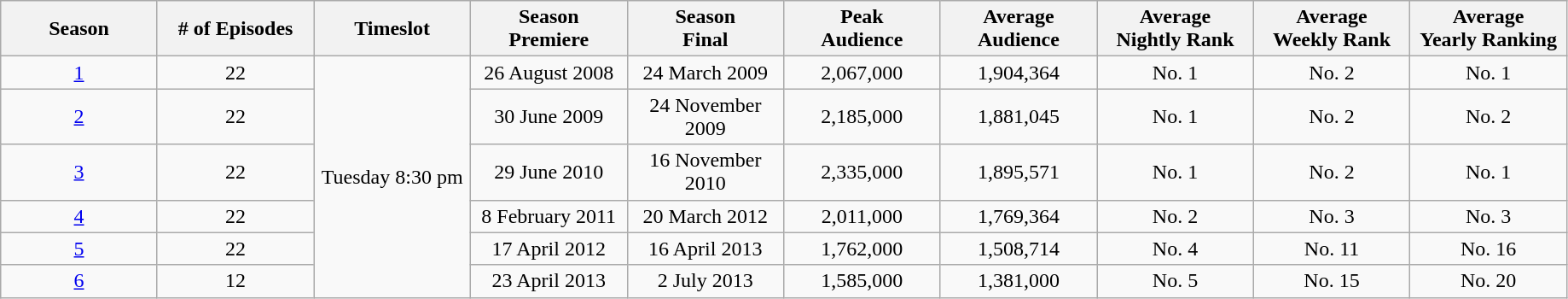<table class="wikitable">
<tr style="text-align:center;">
<th style="width:115px;"><strong>Season</strong></th>
<th style="width:115px;"><strong># of Episodes</strong></th>
<th style="width:115px;"><strong>Timeslot</strong></th>
<th style="width:115px;"><strong>Season <br> Premiere</strong></th>
<th style="width:115px;"><strong>Season <br> Final</strong></th>
<th style="width:115px;"><strong>Peak <br> Audience</strong></th>
<th style="width:115px;"><strong>Average <br> Audience</strong></th>
<th style="width:115px;"><strong>Average <br> Nightly Rank</strong></th>
<th style="width:115px;"><strong>Average <br> Weekly Rank</strong></th>
<th style="width:115px;"><strong>Average <br> Yearly Ranking</strong></th>
</tr>
<tr style="text-align:center;">
<td><a href='#'>1</a></td>
<td>22</td>
<td rowspan=6>Tuesday 8:30 pm</td>
<td>26 August 2008</td>
<td>24 March 2009</td>
<td>2,067,000</td>
<td>1,904,364</td>
<td>No. 1</td>
<td>No. 2</td>
<td>No. 1</td>
</tr>
<tr style="text-align:center;">
<td><a href='#'>2</a></td>
<td>22</td>
<td>30 June 2009</td>
<td>24 November 2009</td>
<td>2,185,000</td>
<td>1,881,045</td>
<td>No. 1</td>
<td>No. 2</td>
<td>No. 2</td>
</tr>
<tr style="text-align:center;">
<td><a href='#'>3</a></td>
<td>22</td>
<td>29 June 2010</td>
<td>16 November 2010</td>
<td>2,335,000</td>
<td>1,895,571</td>
<td>No. 1</td>
<td>No. 2</td>
<td>No. 1</td>
</tr>
<tr style="text-align:center;">
<td><a href='#'>4</a></td>
<td>22</td>
<td>8 February 2011</td>
<td>20 March 2012</td>
<td>2,011,000</td>
<td>1,769,364</td>
<td>No. 2</td>
<td>No. 3</td>
<td>No. 3</td>
</tr>
<tr style="text-align:center;">
<td><a href='#'>5</a></td>
<td>22</td>
<td>17 April 2012</td>
<td>16 April 2013</td>
<td>1,762,000</td>
<td>1,508,714</td>
<td>No. 4</td>
<td>No. 11</td>
<td style="text-align: center;">No. 16</td>
</tr>
<tr style="text-align:center;">
<td><a href='#'>6</a></td>
<td>12</td>
<td>23 April 2013</td>
<td>2 July 2013</td>
<td>1,585,000</td>
<td>1,381,000</td>
<td>No. 5</td>
<td>No. 15</td>
<td>No. 20</td>
</tr>
</table>
